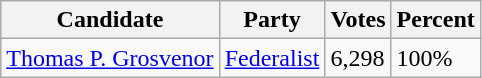<table class=wikitable>
<tr>
<th>Candidate</th>
<th>Party</th>
<th>Votes</th>
<th>Percent</th>
</tr>
<tr>
<td><a href='#'>Thomas P. Grosvenor</a></td>
<td><a href='#'>Federalist</a></td>
<td>6,298</td>
<td>100%</td>
</tr>
</table>
